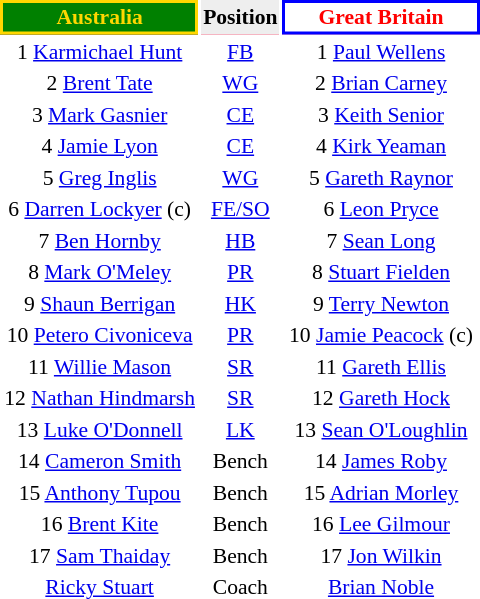<table style="float:right; font-size:90%; margin-left:1em;">
<tr style="background:#f03;">
<th align="centre"  style="width:126px; border:2px solid gold; background:green; color:gold;">Australia</th>
<th style="text-align:center; background:#eee; color:black;">Position</th>
<th align="centre"  style="width:126px; border:2px solid blue; background:white; color:red;">Great Britain</th>
</tr>
<tr align=center>
<td>1 <a href='#'>Karmichael Hunt</a></td>
<td><a href='#'>FB</a></td>
<td>1 <a href='#'>Paul Wellens</a></td>
</tr>
<tr align=center>
<td>2 <a href='#'>Brent Tate</a></td>
<td><a href='#'>WG</a></td>
<td>2 <a href='#'>Brian Carney</a></td>
</tr>
<tr align=center>
<td>3 <a href='#'>Mark Gasnier</a></td>
<td><a href='#'>CE</a></td>
<td>3 <a href='#'>Keith Senior</a></td>
</tr>
<tr align=center>
<td>4 <a href='#'>Jamie Lyon</a></td>
<td><a href='#'>CE</a></td>
<td>4 <a href='#'>Kirk Yeaman</a></td>
</tr>
<tr align=center>
<td>5 <a href='#'>Greg Inglis</a></td>
<td><a href='#'>WG</a></td>
<td>5 <a href='#'>Gareth Raynor</a></td>
</tr>
<tr align=center>
<td>6 <a href='#'>Darren Lockyer</a> (c)</td>
<td><a href='#'>FE/SO</a></td>
<td>6 <a href='#'>Leon Pryce</a></td>
</tr>
<tr align=center>
<td>7 <a href='#'>Ben Hornby</a></td>
<td><a href='#'>HB</a></td>
<td>7 <a href='#'>Sean Long</a></td>
</tr>
<tr align=center>
<td>8 <a href='#'>Mark O'Meley</a></td>
<td><a href='#'>PR</a></td>
<td>8 <a href='#'>Stuart Fielden</a></td>
</tr>
<tr align=center>
<td>9 <a href='#'>Shaun Berrigan</a></td>
<td><a href='#'>HK</a></td>
<td>9 <a href='#'>Terry Newton</a></td>
</tr>
<tr align=center>
<td>10 <a href='#'>Petero Civoniceva</a></td>
<td><a href='#'>PR</a></td>
<td>10 <a href='#'>Jamie Peacock</a> (c)</td>
</tr>
<tr align=center>
<td>11 <a href='#'>Willie Mason</a></td>
<td><a href='#'>SR</a></td>
<td>11 <a href='#'>Gareth Ellis</a></td>
</tr>
<tr align=center>
<td>12 <a href='#'>Nathan Hindmarsh</a></td>
<td><a href='#'>SR</a></td>
<td>12 <a href='#'>Gareth Hock</a></td>
</tr>
<tr align=center>
<td>13 <a href='#'>Luke O'Donnell</a></td>
<td><a href='#'>LK</a></td>
<td>13 <a href='#'>Sean O'Loughlin</a></td>
</tr>
<tr align=center>
<td>14 <a href='#'>Cameron Smith</a></td>
<td>Bench</td>
<td>14 <a href='#'>James Roby</a></td>
</tr>
<tr align=center>
<td>15 <a href='#'>Anthony Tupou</a></td>
<td>Bench</td>
<td>15 <a href='#'>Adrian Morley</a></td>
</tr>
<tr align=center>
<td>16 <a href='#'>Brent Kite</a></td>
<td>Bench</td>
<td>16 <a href='#'>Lee Gilmour</a></td>
</tr>
<tr align=center>
<td>17 <a href='#'>Sam Thaiday</a></td>
<td>Bench</td>
<td>17 <a href='#'>Jon Wilkin</a></td>
</tr>
<tr align=center>
<td><a href='#'>Ricky Stuart</a></td>
<td>Coach</td>
<td><a href='#'>Brian Noble</a></td>
</tr>
</table>
